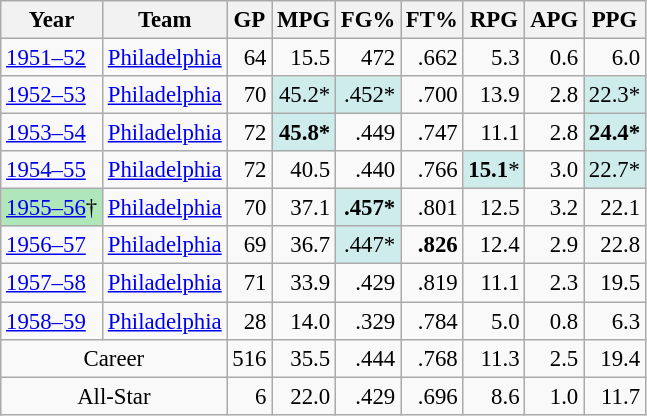<table class="wikitable sortable" style="font-size:95%; text-align:right;">
<tr>
<th>Year</th>
<th>Team</th>
<th>GP</th>
<th>MPG</th>
<th>FG%</th>
<th>FT%</th>
<th>RPG</th>
<th>APG</th>
<th>PPG</th>
</tr>
<tr>
<td style="text-align:left;"><a href='#'>1951–52</a></td>
<td style="text-align:left;"><a href='#'>Philadelphia</a></td>
<td>64</td>
<td>15.5</td>
<td>472</td>
<td>.662</td>
<td>5.3</td>
<td>0.6</td>
<td>6.0</td>
</tr>
<tr>
<td style="text-align:left;"><a href='#'>1952–53</a></td>
<td style="text-align:left;"><a href='#'>Philadelphia</a></td>
<td>70</td>
<td style="background:#cfecec;">45.2*</td>
<td style="background:#cfecec;">.452*</td>
<td>.700</td>
<td>13.9</td>
<td>2.8</td>
<td style="background:#cfecec;">22.3*</td>
</tr>
<tr>
<td style="text-align:left;"><a href='#'>1953–54</a></td>
<td style="text-align:left;"><a href='#'>Philadelphia</a></td>
<td>72</td>
<td style="background:#cfecec;"><strong>45.8*</strong></td>
<td>.449</td>
<td>.747</td>
<td>11.1</td>
<td>2.8</td>
<td style="background:#cfecec;"><strong>24.4*</strong></td>
</tr>
<tr>
<td style="text-align:left;"><a href='#'>1954–55</a></td>
<td style="text-align:left;"><a href='#'>Philadelphia</a></td>
<td>72</td>
<td>40.5</td>
<td>.440</td>
<td>.766</td>
<td style="background:#cfecec;"><strong>15.1</strong>*</td>
<td>3.0</td>
<td style="background:#cfecec;">22.7*</td>
</tr>
<tr>
<td style="text-align:left;background:#afe6ba;"><a href='#'>1955–56</a>†</td>
<td style="text-align:left;"><a href='#'>Philadelphia</a></td>
<td>70</td>
<td>37.1</td>
<td style="background:#cfecec;"><strong>.457*</strong></td>
<td>.801</td>
<td>12.5</td>
<td>3.2</td>
<td>22.1</td>
</tr>
<tr>
<td style="text-align:left;"><a href='#'>1956–57</a></td>
<td style="text-align:left;"><a href='#'>Philadelphia</a></td>
<td>69</td>
<td>36.7</td>
<td style="background:#cfecec;">.447*</td>
<td><strong>.826</strong></td>
<td>12.4</td>
<td>2.9</td>
<td>22.8</td>
</tr>
<tr>
<td style="text-align:left;"><a href='#'>1957–58</a></td>
<td style="text-align:left;"><a href='#'>Philadelphia</a></td>
<td>71</td>
<td>33.9</td>
<td>.429</td>
<td>.819</td>
<td>11.1</td>
<td>2.3</td>
<td>19.5</td>
</tr>
<tr>
<td style="text-align:left;"><a href='#'>1958–59</a></td>
<td style="text-align:left;"><a href='#'>Philadelphia</a></td>
<td>28</td>
<td>14.0</td>
<td>.329</td>
<td>.784</td>
<td>5.0</td>
<td>0.8</td>
<td>6.3</td>
</tr>
<tr class="sortbottom">
<td colspan="2" style="text-align:center;">Career</td>
<td>516</td>
<td>35.5</td>
<td>.444</td>
<td>.768</td>
<td>11.3</td>
<td>2.5</td>
<td>19.4</td>
</tr>
<tr class="sortbottom">
<td colspan="2" style="text-align:center;">All-Star</td>
<td>6</td>
<td>22.0</td>
<td>.429</td>
<td>.696</td>
<td>8.6</td>
<td>1.0</td>
<td>11.7</td>
</tr>
</table>
